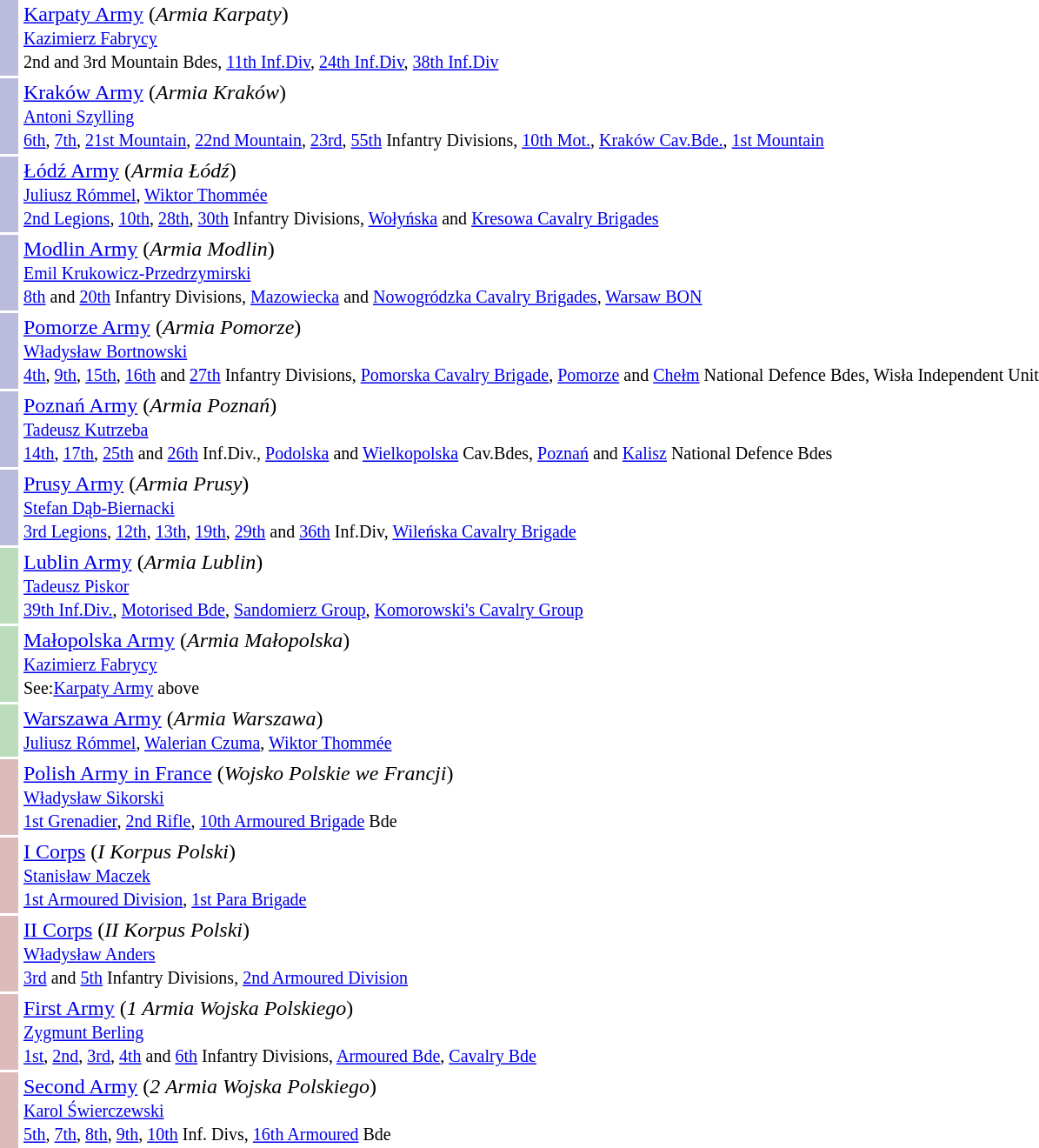<table border=0 cellpadding=2>
<tr>
<td width=10 bgcolor=#bbbbdd> </td>
<td><a href='#'>Karpaty Army</a> (<em>Armia Karpaty</em>)<br><small><a href='#'>Kazimierz Fabrycy</a><br>2nd and 3rd Mountain Bdes, <a href='#'>11th Inf.Div</a>, <a href='#'>24th Inf.Div</a>, <a href='#'>38th Inf.Div</a></small></td>
</tr>
<tr>
<td bgcolor=#bbbbdd> </td>
<td><a href='#'>Kraków Army</a> (<em>Armia Kraków</em>)<br><small><a href='#'>Antoni Szylling</a><br><a href='#'>6th</a>, <a href='#'>7th</a>, <a href='#'>21st Mountain</a>, <a href='#'>22nd Mountain</a>, <a href='#'>23rd</a>, <a href='#'>55th</a> Infantry Divisions, <a href='#'>10th Mot.</a>, <a href='#'>Kraków Cav.Bde.</a>, <a href='#'>1st Mountain</a></small></td>
</tr>
<tr>
<td bgcolor=#bbbbdd> </td>
<td><a href='#'>Łódź Army</a> (<em>Armia Łódź</em>)<br><small><a href='#'>Juliusz Rómmel</a>, <a href='#'>Wiktor Thommée</a><br><a href='#'>2nd Legions</a>, <a href='#'>10th</a>, <a href='#'>28th</a>, <a href='#'>30th</a> Infantry Divisions, <a href='#'>Wołyńska</a> and <a href='#'>Kresowa Cavalry Brigades</a></small></td>
</tr>
<tr>
<td bgcolor=#bbbbdd> </td>
<td><a href='#'>Modlin Army</a> (<em>Armia Modlin</em>)<br><small><a href='#'>Emil Krukowicz-Przedrzymirski</a><br><a href='#'>8th</a> and <a href='#'>20th</a> Infantry Divisions, <a href='#'>Mazowiecka</a> and <a href='#'>Nowogródzka Cavalry Brigades</a>, <a href='#'>Warsaw BON</a></small></td>
</tr>
<tr>
<td bgcolor=#bbbbdd> </td>
<td><a href='#'>Pomorze Army</a> (<em>Armia Pomorze</em>)<br><small><a href='#'>Władysław Bortnowski</a><br><a href='#'>4th</a>, <a href='#'>9th</a>, <a href='#'>15th</a>, <a href='#'>16th</a> and <a href='#'>27th</a> Infantry Divisions, <a href='#'>Pomorska Cavalry Brigade</a>, <a href='#'>Pomorze</a> and <a href='#'>Chełm</a> National Defence Bdes, Wisła Independent Unit</small></td>
</tr>
<tr>
<td bgcolor=#bbbbdd> </td>
<td><a href='#'>Poznań Army</a> (<em>Armia Poznań</em>)<br><small><a href='#'>Tadeusz Kutrzeba</a><br><a href='#'>14th</a>, <a href='#'>17th</a>, <a href='#'>25th</a> and <a href='#'>26th</a> Inf.Div., <a href='#'>Podolska</a> and <a href='#'>Wielkopolska</a> Cav.Bdes, <a href='#'>Poznań</a> and <a href='#'>Kalisz</a> National Defence Bdes</small></td>
</tr>
<tr>
<td bgcolor=#bbbbdd> </td>
<td><a href='#'>Prusy Army</a> (<em>Armia Prusy</em>)<br><small><a href='#'>Stefan Dąb-Biernacki</a><br><a href='#'>3rd Legions</a>, <a href='#'>12th</a>, <a href='#'>13th</a>, <a href='#'>19th</a>, <a href='#'>29th</a> and <a href='#'>36th</a> Inf.Div, <a href='#'>Wileńska Cavalry Brigade</a></small></td>
</tr>
<tr>
<td bgcolor=#bbddbb> </td>
<td><a href='#'>Lublin Army</a> (<em>Armia Lublin</em>)<br><small><a href='#'>Tadeusz Piskor</a><br><a href='#'>39th Inf.Div.</a>, <a href='#'>Motorised Bde</a>, <a href='#'>Sandomierz Group</a>, <a href='#'>Komorowski's Cavalry Group</a></small></td>
</tr>
<tr>
<td bgcolor=#bbddbb> </td>
<td><a href='#'>Małopolska Army</a> (<em>Armia Małopolska</em>)<br><small><a href='#'>Kazimierz Fabrycy</a><br>See:<a href='#'>Karpaty Army</a> above</small></td>
</tr>
<tr>
<td bgcolor=#bbddbb> </td>
<td><a href='#'>Warszawa Army</a> (<em>Armia Warszawa</em>)<br><small><a href='#'>Juliusz Rómmel</a>, <a href='#'>Walerian Czuma</a>, <a href='#'>Wiktor Thommée</a><br></small></td>
</tr>
<tr>
<td bgcolor=#ddbbbb> </td>
<td><a href='#'>Polish Army in France</a> (<em>Wojsko Polskie we Francji</em>)<br><small><a href='#'>Władysław Sikorski</a><br><a href='#'>1st Grenadier</a>, <a href='#'>2nd Rifle</a>, <a href='#'>10th Armoured Brigade</a> Bde</small></td>
</tr>
<tr>
<td bgcolor=#ddbbbb> </td>
<td><a href='#'>I Corps</a> (<em>I Korpus Polski</em>)<br><small><a href='#'>Stanisław Maczek</a><br><a href='#'>1st Armoured Division</a>, <a href='#'>1st Para Brigade</a></small></td>
</tr>
<tr>
<td bgcolor=#ddbbbb> </td>
<td><a href='#'>II Corps</a> (<em>II Korpus Polski</em>)<br><small><a href='#'>Władysław Anders</a><br><a href='#'>3rd</a> and <a href='#'>5th</a> Infantry Divisions, <a href='#'>2nd Armoured Division</a></small></td>
</tr>
<tr>
<td bgcolor=#ddbbbb> </td>
<td><a href='#'>First Army</a> (<em>1 Armia Wojska Polskiego</em>)<br><small><a href='#'>Zygmunt Berling</a><br> <a href='#'>1st</a>, <a href='#'>2nd</a>, <a href='#'>3rd</a>, <a href='#'>4th</a> and <a href='#'>6th</a> Infantry Divisions, <a href='#'>Armoured Bde</a>, <a href='#'>Cavalry Bde</a></small></td>
</tr>
<tr>
<td bgcolor=#ddbbbb> </td>
<td><a href='#'>Second Army</a> (<em>2 Armia Wojska Polskiego</em>)<br><small><a href='#'>Karol Świerczewski</a><br><a href='#'>5th</a>, <a href='#'>7th</a>, <a href='#'>8th</a>, <a href='#'>9th</a>, <a href='#'>10th</a> Inf. Divs, <a href='#'>16th Armoured</a> Bde</small></td>
</tr>
</table>
